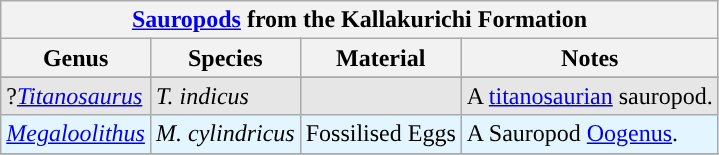<table class="wikitable" align="center">
<tr>
<th colspan="6" align="center"><strong><a href='#'>Sauropods</a> from the Kallakurichi Formation</strong></th>
</tr>
<tr>
<th>Genus</th>
<th>Species</th>
<th>Material</th>
<th>Notes</th>
</tr>
<tr>
</tr>
<tr style="background:#E6E6E6;">
<td>?<em><a href='#'>Titanosaurus</a></em></td>
<td><em>T. indicus</em></td>
<td></td>
<td>A <a href='#'>titanosaurian</a> sauropod.</td>
</tr>
<tr style="background:#E3F5FF">
<td><em><a href='#'>Megaloolithus</a></em></td>
<td><em>M. cylindricus</em></td>
<td>Fossilised Eggs</td>
<td>A Sauropod <a href='#'>Oogenus</a>.</td>
</tr>
<tr>
</tr>
</table>
